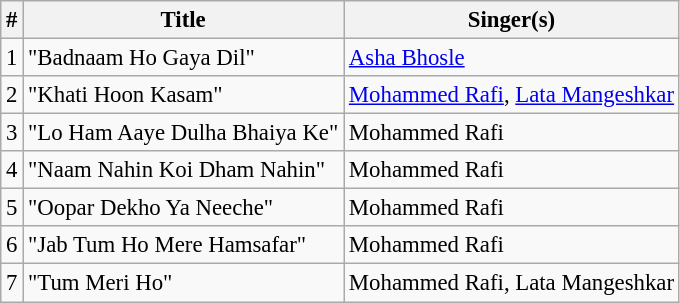<table class="wikitable" style="font-size:95%;">
<tr>
<th>#</th>
<th>Title</th>
<th>Singer(s)</th>
</tr>
<tr>
<td>1</td>
<td>"Badnaam Ho Gaya Dil"</td>
<td><a href='#'>Asha Bhosle</a></td>
</tr>
<tr>
<td>2</td>
<td>"Khati Hoon Kasam"</td>
<td><a href='#'>Mohammed Rafi</a>, <a href='#'>Lata Mangeshkar</a></td>
</tr>
<tr>
<td>3</td>
<td>"Lo Ham Aaye Dulha Bhaiya Ke"</td>
<td>Mohammed Rafi</td>
</tr>
<tr>
<td>4</td>
<td>"Naam Nahin Koi Dham Nahin"</td>
<td>Mohammed Rafi</td>
</tr>
<tr>
<td>5</td>
<td>"Oopar Dekho Ya Neeche"</td>
<td>Mohammed Rafi</td>
</tr>
<tr>
<td>6</td>
<td>"Jab Tum Ho Mere Hamsafar"</td>
<td>Mohammed Rafi</td>
</tr>
<tr>
<td>7</td>
<td>"Tum Meri Ho"</td>
<td>Mohammed Rafi, Lata Mangeshkar</td>
</tr>
</table>
